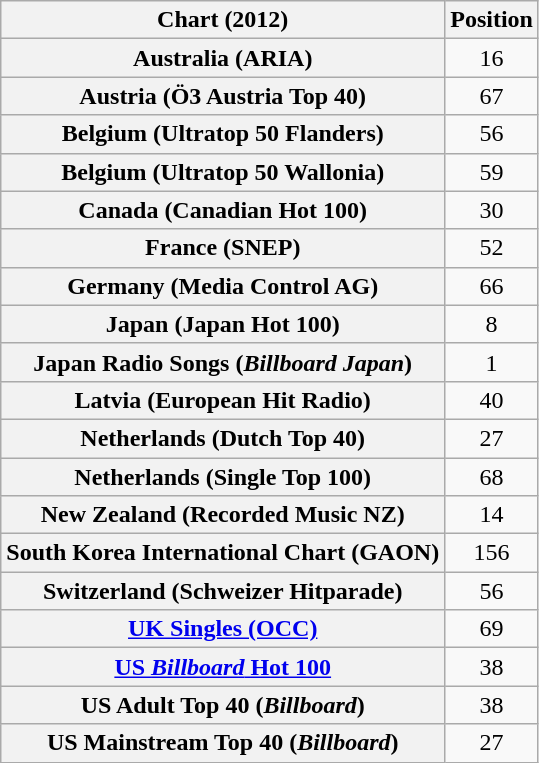<table class="wikitable plainrowheaders sortable" style="text-align:center">
<tr>
<th scope="col">Chart (2012)</th>
<th scope="col">Position</th>
</tr>
<tr>
<th scope="row">Australia (ARIA)</th>
<td>16</td>
</tr>
<tr>
<th scope="row">Austria (Ö3 Austria Top 40)</th>
<td>67</td>
</tr>
<tr>
<th scope="row">Belgium (Ultratop 50 Flanders)</th>
<td>56</td>
</tr>
<tr>
<th scope="row">Belgium (Ultratop 50 Wallonia)</th>
<td>59</td>
</tr>
<tr>
<th scope="row">Canada (Canadian Hot 100)</th>
<td>30</td>
</tr>
<tr>
<th scope="row">France (SNEP)</th>
<td>52</td>
</tr>
<tr>
<th scope="row">Germany (Media Control AG)</th>
<td>66</td>
</tr>
<tr>
<th scope="row">Japan (Japan Hot 100)</th>
<td>8</td>
</tr>
<tr>
<th scope="row">Japan Radio Songs (<em>Billboard Japan</em>)</th>
<td>1</td>
</tr>
<tr>
<th scope="row">Latvia (European Hit Radio)</th>
<td>40</td>
</tr>
<tr>
<th scope="row">Netherlands (Dutch Top 40)</th>
<td>27</td>
</tr>
<tr>
<th scope="row">Netherlands (Single Top 100)</th>
<td>68</td>
</tr>
<tr>
<th scope="row">New Zealand (Recorded Music NZ)</th>
<td>14</td>
</tr>
<tr>
<th scope="row">South Korea International Chart (GAON)</th>
<td>156</td>
</tr>
<tr>
<th scope="row">Switzerland (Schweizer Hitparade)</th>
<td>56</td>
</tr>
<tr>
<th scope="row"><a href='#'>UK Singles (OCC)</a></th>
<td>69</td>
</tr>
<tr>
<th scope="row"><a href='#'>US <em>Billboard</em> Hot 100</a></th>
<td>38</td>
</tr>
<tr>
<th scope="row">US Adult Top 40 (<em>Billboard</em>)</th>
<td>38</td>
</tr>
<tr>
<th scope="row">US Mainstream Top 40 (<em>Billboard</em>)</th>
<td>27</td>
</tr>
</table>
